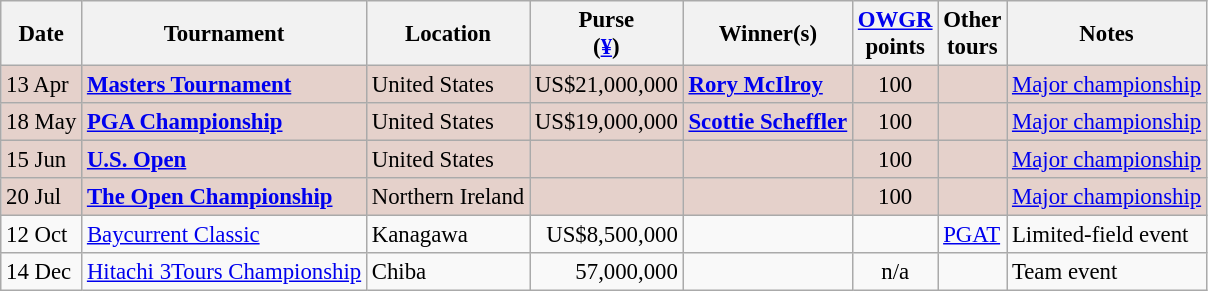<table class="wikitable" style="font-size:95%">
<tr>
<th>Date</th>
<th>Tournament</th>
<th>Location</th>
<th>Purse<br>(<a href='#'>¥</a>)</th>
<th>Winner(s)</th>
<th><a href='#'>OWGR</a><br>points</th>
<th>Other<br>tours</th>
<th>Notes</th>
</tr>
<tr style="background:#e5d1cb;">
<td>13 Apr</td>
<td><strong><a href='#'>Masters Tournament</a></strong></td>
<td>United States</td>
<td align=right>US$21,000,000</td>
<td> <strong><a href='#'>Rory McIlroy</a></strong></td>
<td align=center>100</td>
<td></td>
<td><a href='#'>Major championship</a></td>
</tr>
<tr style="background:#e5d1cb;">
<td>18 May</td>
<td><strong><a href='#'>PGA Championship</a></strong></td>
<td>United States</td>
<td align=right>US$19,000,000</td>
<td> <strong><a href='#'>Scottie Scheffler</a></strong></td>
<td align=center>100</td>
<td></td>
<td><a href='#'>Major championship</a></td>
</tr>
<tr style="background:#e5d1cb;">
<td>15 Jun</td>
<td><strong><a href='#'>U.S. Open</a></strong></td>
<td>United States</td>
<td align=right></td>
<td></td>
<td align=center>100</td>
<td></td>
<td><a href='#'>Major championship</a></td>
</tr>
<tr style="background:#e5d1cb;">
<td>20 Jul</td>
<td><strong><a href='#'>The Open Championship</a></strong></td>
<td>Northern Ireland</td>
<td align=right></td>
<td></td>
<td align=center>100</td>
<td></td>
<td><a href='#'>Major championship</a></td>
</tr>
<tr>
<td>12 Oct</td>
<td><a href='#'>Baycurrent Classic</a></td>
<td>Kanagawa</td>
<td align=right>US$8,500,000</td>
<td></td>
<td align=center></td>
<td><a href='#'>PGAT</a></td>
<td>Limited-field event</td>
</tr>
<tr>
<td>14 Dec</td>
<td><a href='#'>Hitachi 3Tours Championship</a></td>
<td>Chiba</td>
<td align=right>57,000,000</td>
<td></td>
<td align=center>n/a</td>
<td></td>
<td>Team event</td>
</tr>
</table>
